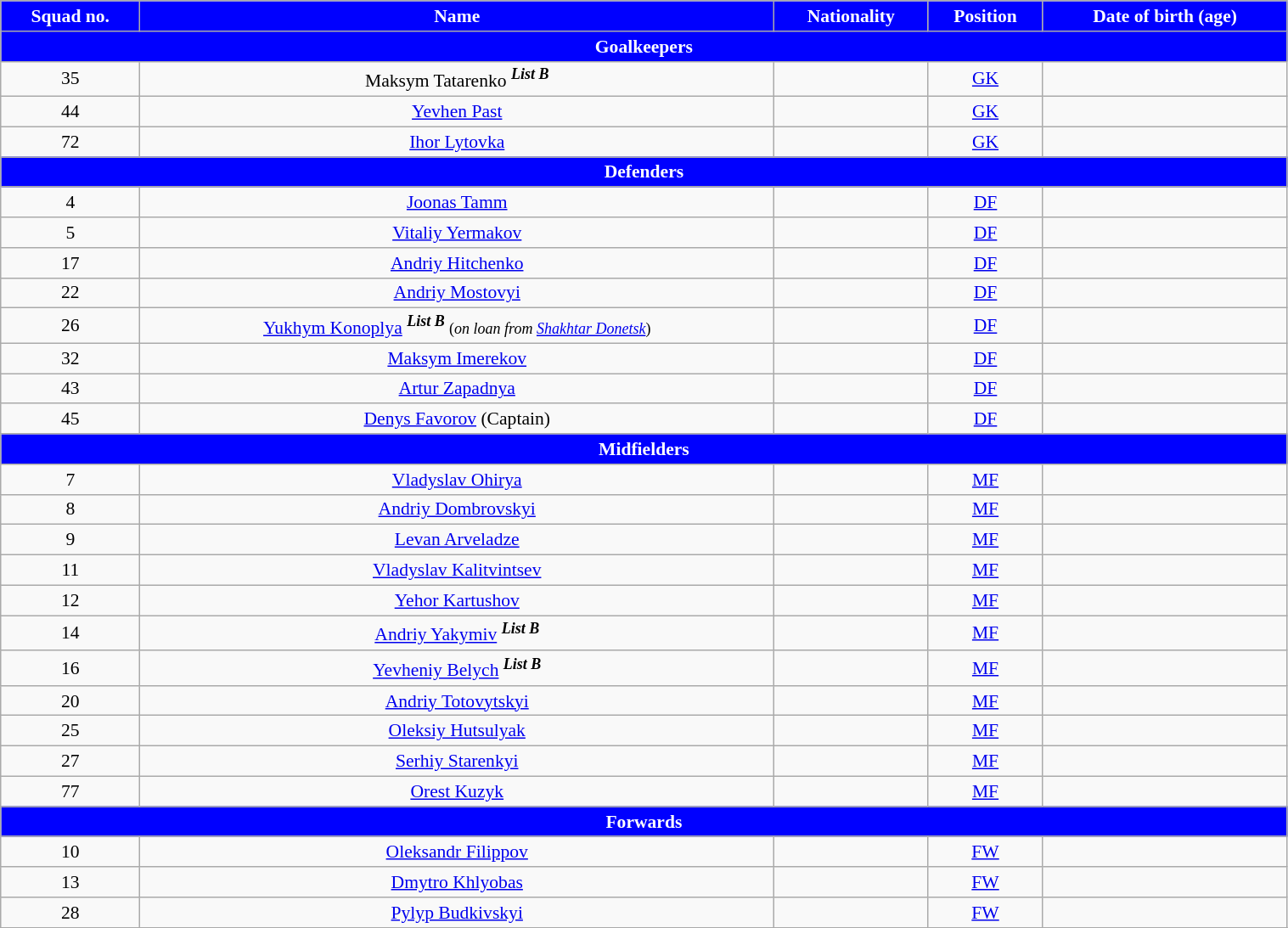<table class="wikitable" style="text-align:center; font-size:90%; width:80%">
<tr>
<th style="background:blue; color:white; text-align:center">Squad no.</th>
<th style="background:blue; color:white; text-align:center">Name</th>
<th style="background:blue; color:white; text-align:center">Nationality</th>
<th style="background:blue; color:white; text-align:center">Position</th>
<th style="background:blue; color:white; text-align:center">Date of birth (age)</th>
</tr>
<tr>
<th colspan="6" style="background:blue; color:white; text-align:center">Goalkeepers</th>
</tr>
<tr>
<td>35</td>
<td>Maksym Tatarenko <sup><strong><em>List B</em></strong></sup></td>
<td></td>
<td><a href='#'>GK</a></td>
<td></td>
</tr>
<tr>
<td>44</td>
<td><a href='#'>Yevhen Past</a></td>
<td></td>
<td><a href='#'>GK</a></td>
<td></td>
</tr>
<tr>
<td>72</td>
<td><a href='#'>Ihor Lytovka</a></td>
<td></td>
<td><a href='#'>GK</a></td>
<td></td>
</tr>
<tr>
<th colspan="6" style="background:blue; color:white; text-align:center">Defenders</th>
</tr>
<tr>
<td>4</td>
<td><a href='#'>Joonas Tamm</a></td>
<td></td>
<td><a href='#'>DF</a></td>
<td></td>
</tr>
<tr>
<td>5</td>
<td><a href='#'>Vitaliy Yermakov</a></td>
<td></td>
<td><a href='#'>DF</a></td>
<td></td>
</tr>
<tr>
<td>17</td>
<td><a href='#'>Andriy Hitchenko</a></td>
<td></td>
<td><a href='#'>DF</a></td>
<td></td>
</tr>
<tr>
<td>22</td>
<td><a href='#'>Andriy Mostovyi</a></td>
<td></td>
<td><a href='#'>DF</a></td>
<td></td>
</tr>
<tr>
<td>26</td>
<td><a href='#'>Yukhym Konoplya</a> <sup><strong><em>List B</em></strong></sup> <small>(<em>on loan from <a href='#'>Shakhtar Donetsk</a></em>)</small></td>
<td></td>
<td><a href='#'>DF</a></td>
<td></td>
</tr>
<tr>
<td>32</td>
<td><a href='#'>Maksym Imerekov</a></td>
<td></td>
<td><a href='#'>DF</a></td>
<td></td>
</tr>
<tr>
<td>43</td>
<td><a href='#'>Artur Zapadnya</a></td>
<td></td>
<td><a href='#'>DF</a></td>
<td></td>
</tr>
<tr>
<td>45</td>
<td><a href='#'>Denys Favorov</a> (Captain)</td>
<td></td>
<td><a href='#'>DF</a></td>
<td></td>
</tr>
<tr>
<th colspan="6" style="background:blue; color:white; text-align:center">Midfielders</th>
</tr>
<tr>
<td>7</td>
<td><a href='#'>Vladyslav Ohirya</a></td>
<td></td>
<td><a href='#'>MF</a></td>
<td></td>
</tr>
<tr>
<td>8</td>
<td><a href='#'>Andriy Dombrovskyi</a></td>
<td></td>
<td><a href='#'>MF</a></td>
<td></td>
</tr>
<tr>
<td>9</td>
<td><a href='#'>Levan Arveladze</a></td>
<td></td>
<td><a href='#'>MF</a></td>
<td></td>
</tr>
<tr>
<td>11</td>
<td><a href='#'>Vladyslav Kalitvintsev</a></td>
<td></td>
<td><a href='#'>MF</a></td>
<td></td>
</tr>
<tr>
<td>12</td>
<td><a href='#'>Yehor Kartushov</a></td>
<td></td>
<td><a href='#'>MF</a></td>
<td></td>
</tr>
<tr>
<td>14</td>
<td><a href='#'>Andriy Yakymiv</a> <sup><strong><em>List B</em></strong></sup></td>
<td></td>
<td><a href='#'>MF</a></td>
<td></td>
</tr>
<tr>
<td>16</td>
<td><a href='#'>Yevheniy Belych</a> <sup><strong><em>List B</em></strong></sup></td>
<td></td>
<td><a href='#'>MF</a></td>
<td></td>
</tr>
<tr>
<td>20</td>
<td><a href='#'>Andriy Totovytskyi</a></td>
<td></td>
<td><a href='#'>MF</a></td>
<td></td>
</tr>
<tr>
<td>25</td>
<td><a href='#'>Oleksiy Hutsulyak</a></td>
<td></td>
<td><a href='#'>MF</a></td>
<td></td>
</tr>
<tr>
<td>27</td>
<td><a href='#'>Serhiy Starenkyi</a></td>
<td></td>
<td><a href='#'>MF</a></td>
<td></td>
</tr>
<tr>
<td>77</td>
<td><a href='#'>Orest Kuzyk</a></td>
<td></td>
<td><a href='#'>MF</a></td>
<td></td>
</tr>
<tr>
<th colspan="7" style="background:blue; color:white; text-align:center">Forwards</th>
</tr>
<tr>
<td>10</td>
<td><a href='#'>Oleksandr Filippov</a></td>
<td></td>
<td><a href='#'>FW</a></td>
<td></td>
</tr>
<tr>
<td>13</td>
<td><a href='#'>Dmytro Khlyobas</a></td>
<td></td>
<td><a href='#'>FW</a></td>
<td></td>
</tr>
<tr>
<td>28</td>
<td><a href='#'>Pylyp Budkivskyi</a></td>
<td></td>
<td><a href='#'>FW</a></td>
<td></td>
</tr>
<tr>
</tr>
</table>
